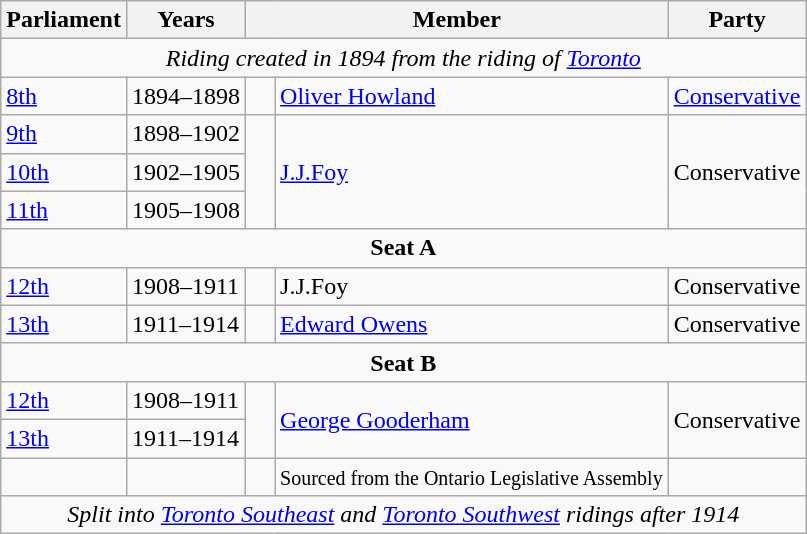<table class="wikitable">
<tr>
<th>Parliament</th>
<th>Years</th>
<th colspan="2">Member</th>
<th>Party</th>
</tr>
<tr>
<td colspan="5" align="center"><em>Riding created in 1894 from the riding of <a href='#'>Toronto</a></em></td>
</tr>
<tr>
<td><a href='#'>8th</a></td>
<td>1894–1898</td>
<td rowspan="1" >   </td>
<td rowspan="1"><a href='#'>Oliver Howland</a></td>
<td rowspan="1"><a href='#'>Conservative</a></td>
</tr>
<tr>
<td><a href='#'>9th</a></td>
<td>1898–1902</td>
<td rowspan="3" >   </td>
<td rowspan="3"><a href='#'>J.J.Foy</a></td>
<td rowspan="3">Conservative</td>
</tr>
<tr>
<td><a href='#'>10th</a></td>
<td>1902–1905</td>
</tr>
<tr>
<td><a href='#'>11th</a></td>
<td>1905–1908</td>
</tr>
<tr>
<td colspan="5" align="center"><strong>Seat A</strong></td>
</tr>
<tr>
<td><a href='#'>12th</a></td>
<td>1908–1911</td>
<td rowspan="1" >   </td>
<td rowspan="1">J.J.Foy</td>
<td rowspan="1">Conservative</td>
</tr>
<tr>
<td><a href='#'>13th</a></td>
<td>1911–1914</td>
<td rowspan="1" >   </td>
<td rowspan="1"><a href='#'>Edward Owens</a></td>
<td rowspan="1">Conservative</td>
</tr>
<tr>
<td colspan="5" align="center"><strong>Seat B</strong></td>
</tr>
<tr>
<td><a href='#'>12th</a></td>
<td>1908–1911</td>
<td rowspan="2" >   </td>
<td rowspan="2"><a href='#'>George Gooderham</a></td>
<td rowspan="2">Conservative</td>
</tr>
<tr>
<td><a href='#'>13th</a></td>
<td>1911–1914</td>
</tr>
<tr>
<td></td>
<td></td>
<td></td>
<td><small>Sourced from the Ontario Legislative Assembly</small></td>
<td></td>
</tr>
<tr>
<td colspan="5" align="center"><em>Split into <a href='#'>Toronto Southeast</a> and <a href='#'>Toronto Southwest</a> ridings after 1914</em></td>
</tr>
</table>
